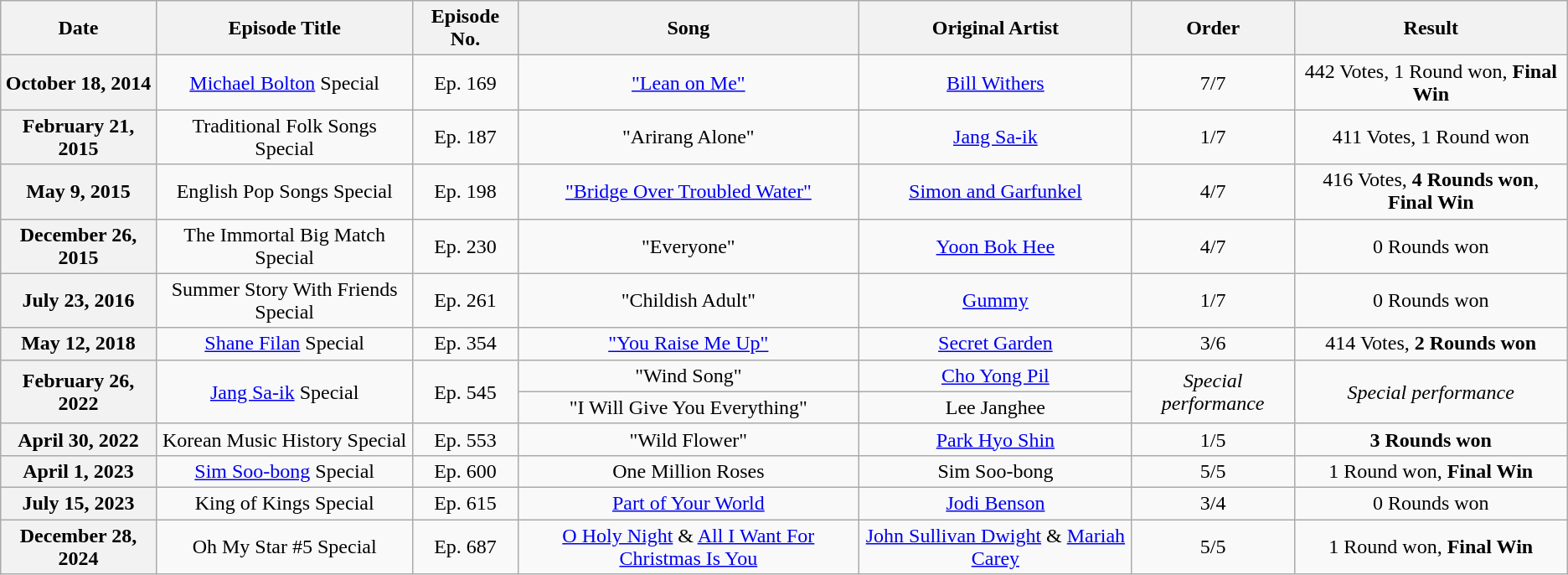<table class="wikitable" style="text-align:center;">
<tr>
<th>Date</th>
<th>Episode Title</th>
<th>Episode No.</th>
<th>Song</th>
<th>Original Artist</th>
<th>Order</th>
<th>Result</th>
</tr>
<tr>
<th>October 18, 2014</th>
<td><a href='#'>Michael Bolton</a> Special</td>
<td>Ep. 169</td>
<td><a href='#'>"Lean on Me"</a></td>
<td><a href='#'>Bill Withers</a></td>
<td>7/7</td>
<td>442 Votes, 1 Round won, <strong>Final Win</strong></td>
</tr>
<tr>
<th>February 21, 2015</th>
<td>Traditional Folk Songs Special</td>
<td>Ep. 187</td>
<td>"Arirang Alone" </td>
<td><a href='#'>Jang Sa-ik</a></td>
<td>1/7</td>
<td>411 Votes, 1 Round won</td>
</tr>
<tr>
<th>May 9, 2015</th>
<td>English Pop Songs Special</td>
<td>Ep. 198</td>
<td><a href='#'>"Bridge Over Troubled Water"</a></td>
<td><a href='#'>Simon and Garfunkel</a></td>
<td>4/7</td>
<td>416 Votes, <strong>4 Rounds won</strong>, <strong>Final Win</strong></td>
</tr>
<tr>
<th>December 26, 2015</th>
<td>The Immortal Big Match Special</td>
<td>Ep. 230</td>
<td>"Everyone" </td>
<td><a href='#'>Yoon Bok Hee</a></td>
<td>4/7</td>
<td>0 Rounds won</td>
</tr>
<tr>
<th>July 23, 2016</th>
<td>Summer Story With Friends Special</td>
<td>Ep. 261</td>
<td>"Childish Adult"  <br></td>
<td><a href='#'>Gummy</a></td>
<td>1/7</td>
<td>0 Rounds won</td>
</tr>
<tr>
<th>May 12, 2018</th>
<td><a href='#'>Shane Filan</a> Special</td>
<td>Ep. 354</td>
<td><a href='#'>"You Raise Me Up"</a></td>
<td><a href='#'>Secret Garden</a></td>
<td>3/6</td>
<td>414 Votes, <strong>2 Rounds won</strong></td>
</tr>
<tr>
<th rowspan=2>February 26, 2022</th>
<td rowspan=2><a href='#'>Jang Sa-ik</a> Special</td>
<td rowspan=2>Ep. 545</td>
<td>"Wind Song" </td>
<td><a href='#'>Cho Yong Pil</a></td>
<td rowspan="2"><em>Special performance</em></td>
<td rowspan=2><em>Special performance</em></td>
</tr>
<tr>
<td>"I Will Give You Everything"  <br></td>
<td>Lee Janghee</td>
</tr>
<tr>
<th>April 30, 2022</th>
<td>Korean Music History Special</td>
<td>Ep. 553</td>
<td>"Wild Flower" <br></td>
<td><a href='#'>Park Hyo Shin</a></td>
<td>1/5</td>
<td><strong>3 Rounds won</strong></td>
</tr>
<tr>
<th>April 1, 2023</th>
<td><a href='#'>Sim Soo-bong</a> Special</td>
<td>Ep. 600</td>
<td>One Million Roses </td>
<td>Sim Soo-bong</td>
<td>5/5</td>
<td>1 Round won, <strong>Final Win</strong></td>
</tr>
<tr>
<th>July 15, 2023</th>
<td>King of Kings Special</td>
<td>Ep. 615</td>
<td><a href='#'>Part of Your World</a></td>
<td><a href='#'>Jodi Benson</a></td>
<td>3/4</td>
<td>0 Rounds won</td>
</tr>
<tr>
<th>December 28, 2024</th>
<td>Oh My Star #5 Special</td>
<td>Ep. 687</td>
<td><a href='#'>O Holy Night</a> & <a href='#'>All I Want For Christmas Is You</a> </td>
<td><a href='#'>John Sullivan Dwight</a> & <a href='#'>Mariah Carey</a></td>
<td>5/5</td>
<td>1 Round won, <strong>Final Win</strong></td>
</tr>
</table>
